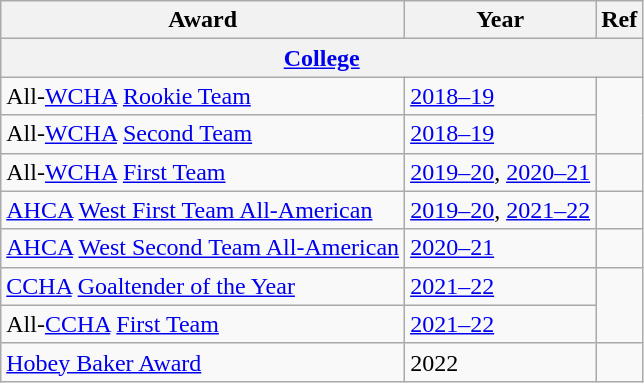<table class="wikitable">
<tr>
<th>Award</th>
<th>Year</th>
<th>Ref</th>
</tr>
<tr>
<th colspan="3"><a href='#'>College</a></th>
</tr>
<tr>
<td>All-<a href='#'>WCHA</a> <a href='#'>Rookie Team</a></td>
<td><a href='#'>2018–19</a></td>
<td rowspan="2"></td>
</tr>
<tr>
<td>All-<a href='#'>WCHA</a> <a href='#'>Second Team</a></td>
<td><a href='#'>2018–19</a></td>
</tr>
<tr>
<td>All-<a href='#'>WCHA</a> <a href='#'>First Team</a></td>
<td><a href='#'>2019–20</a>, <a href='#'>2020–21</a></td>
<td></td>
</tr>
<tr>
<td><a href='#'>AHCA</a> <a href='#'>West First Team All-American</a></td>
<td><a href='#'>2019–20</a>, <a href='#'>2021–22</a></td>
<td></td>
</tr>
<tr>
<td><a href='#'>AHCA</a> <a href='#'>West Second Team All-American</a></td>
<td><a href='#'>2020–21</a></td>
<td></td>
</tr>
<tr>
<td><a href='#'>CCHA</a> <a href='#'>Goaltender of the Year</a></td>
<td><a href='#'>2021–22</a></td>
<td rowspan="2"></td>
</tr>
<tr>
<td>All-<a href='#'>CCHA</a> <a href='#'>First Team</a></td>
<td><a href='#'>2021–22</a></td>
</tr>
<tr>
<td><a href='#'>Hobey Baker Award</a></td>
<td>2022</td>
<td></td>
</tr>
</table>
